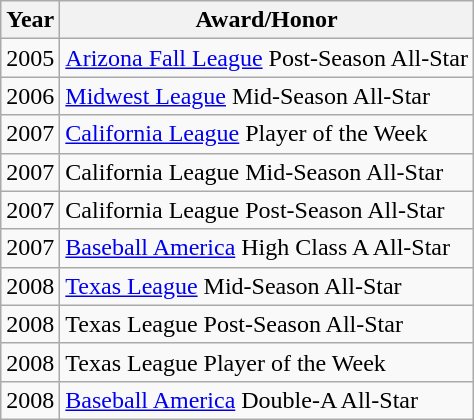<table class="wikitable">
<tr>
<th>Year</th>
<th>Award/Honor</th>
</tr>
<tr>
<td>2005</td>
<td><a href='#'>Arizona Fall League</a> Post-Season All-Star</td>
</tr>
<tr>
<td>2006</td>
<td><a href='#'>Midwest League</a> Mid-Season All-Star</td>
</tr>
<tr>
<td>2007</td>
<td><a href='#'>California League</a> Player of the Week</td>
</tr>
<tr>
<td>2007</td>
<td>California League Mid-Season All-Star</td>
</tr>
<tr>
<td>2007</td>
<td>California League Post-Season All-Star</td>
</tr>
<tr>
<td>2007</td>
<td><a href='#'>Baseball America</a> High Class A All-Star</td>
</tr>
<tr>
<td>2008</td>
<td><a href='#'>Texas League</a> Mid-Season All-Star</td>
</tr>
<tr>
<td>2008</td>
<td>Texas League Post-Season All-Star</td>
</tr>
<tr>
<td>2008</td>
<td>Texas League Player of the Week</td>
</tr>
<tr>
<td>2008</td>
<td><a href='#'>Baseball America</a> Double-A All-Star</td>
</tr>
</table>
